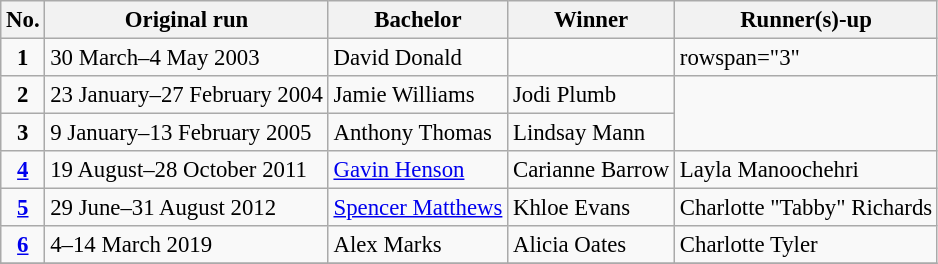<table class="wikitable plainrowheaders" style="font-size:95%">
<tr>
<th scope="col">No.</th>
<th scope="col">Original run</th>
<th scope="col">Bachelor</th>
<th scope="col">Winner</th>
<th scope="col">Runner(s)-up</th>
</tr>
<tr>
<td style="text-align:center;"><strong>1</strong></td>
<td>30 March–4 May 2003</td>
<td>David Donald</td>
<td></td>
<td>rowspan="3" </td>
</tr>
<tr>
<td style="text-align:center;"><strong>2</strong></td>
<td>23 January–27 February 2004</td>
<td>Jamie Williams</td>
<td>Jodi Plumb</td>
</tr>
<tr>
<td style="text-align:center;"><strong>3</strong></td>
<td>9 January–13 February 2005</td>
<td>Anthony Thomas</td>
<td>Lindsay Mann</td>
</tr>
<tr>
<td style="text-align:center;"><strong><a href='#'>4</a></strong></td>
<td>19 August–28 October 2011</td>
<td><a href='#'>Gavin Henson</a></td>
<td>Carianne Barrow</td>
<td>Layla Manoochehri</td>
</tr>
<tr>
<td style="text-align:center;"><strong><a href='#'>5</a></strong></td>
<td>29 June–31 August 2012</td>
<td><a href='#'>Spencer Matthews</a></td>
<td>Khloe Evans</td>
<td>Charlotte "Tabby" Richards</td>
</tr>
<tr>
<td style="text-align:center;"><strong><a href='#'>6</a></strong></td>
<td>4–14 March 2019</td>
<td>Alex Marks</td>
<td>Alicia Oates</td>
<td>Charlotte Tyler</td>
</tr>
<tr>
</tr>
</table>
